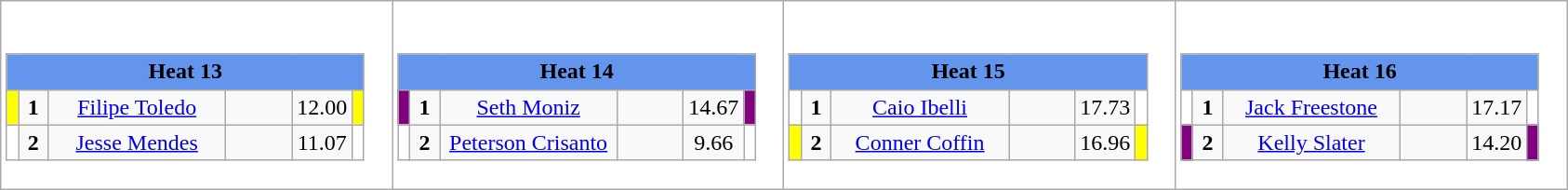<table class="wikitable" style="background:#fff;">
<tr>
<td><div><br><table class="wikitable">
<tr>
<td colspan="6"  style="text-align:center; background:#6495ed;"><strong>Heat 13</strong></td>
</tr>
<tr>
<td style="width:01px; background: #ff0;"></td>
<td style="width:14px; text-align:center;"><strong>1</strong></td>
<td style="width:120px; text-align:center;"><a href='#'>Filipe Toledo</a></td>
<td style="width:40px; text-align:center;"></td>
<td style="width:20px; text-align:center;">12.00</td>
<td style="width:01px; background: #ff0;"></td>
</tr>
<tr>
<td style="width:01px; background: #fff;"></td>
<td style="width:14px; text-align:center;"><strong>2</strong></td>
<td style="width:120px; text-align:center;"><a href='#'>Jesse Mendes</a></td>
<td style="width:40px; text-align:center;"></td>
<td style="width:20px; text-align:center;">11.07</td>
<td style="width:01px; background: #fff;"></td>
</tr>
</table>
</div></td>
<td><div><br><table class="wikitable">
<tr>
<td colspan="6"  style="text-align:center; background:#6495ed;"><strong>Heat 14</strong></td>
</tr>
<tr>
<td style="width:01px; background: #800080;"></td>
<td style="width:14px; text-align:center;"><strong>1</strong></td>
<td style="width:120px; text-align:center;"><a href='#'>Seth Moniz</a></td>
<td style="width:40px; text-align:center;"></td>
<td style="width:20px; text-align:center;">14.67</td>
<td style="width:01px; background: #800080;"></td>
</tr>
<tr>
<td style="width:01px; background: #fff;"></td>
<td style="width:14px; text-align:center;"><strong>2</strong></td>
<td style="width:120px; text-align:center;"><a href='#'>Peterson Crisanto</a></td>
<td style="width:40px; text-align:center;"></td>
<td style="width:20px; text-align:center;">9.66</td>
<td style="width:01px; background: #fff;"></td>
</tr>
</table>
</div></td>
<td><div><br><table class="wikitable">
<tr>
<td colspan="6"  style="text-align:center; background:#6495ed;"><strong>Heat 15</strong></td>
</tr>
<tr>
<td style="width:01px; background: #fff;"></td>
<td style="width:14px; text-align:center;"><strong>1</strong></td>
<td style="width:120px; text-align:center;"><a href='#'>Caio Ibelli</a></td>
<td style="width:40px; text-align:center;"></td>
<td style="width:20px; text-align:center;">17.73</td>
<td style="width:01px; background: #fff;"></td>
</tr>
<tr>
<td style="width:01px; background: #ff0;"></td>
<td style="width:14px; text-align:center;"><strong>2</strong></td>
<td style="width:120px; text-align:center;"><a href='#'>Conner Coffin</a></td>
<td style="width:40px; text-align:center;"></td>
<td style="width:20px; text-align:center;">16.96</td>
<td style="width:01px; background: #ff0;"></td>
</tr>
</table>
</div></td>
<td><div><br><table class="wikitable">
<tr>
<td colspan="6"  style="text-align:center; background:#6495ed;"><strong>Heat 16</strong></td>
</tr>
<tr>
<td style="width:01px; background: #fff;"></td>
<td style="width:14px; text-align:center;"><strong>1</strong></td>
<td style="width:120px; text-align:center;"><a href='#'>Jack Freestone</a></td>
<td style="width:40px; text-align:center;"></td>
<td style="width:20px; text-align:center;">17.17</td>
<td style="width:01px; background: #fff;"></td>
</tr>
<tr>
<td style="width:01px; background: #800080;"></td>
<td style="width:14px; text-align:center;"><strong>2</strong></td>
<td style="width:120px; text-align:center;"><a href='#'>Kelly Slater</a></td>
<td style="width:40px; text-align:center;"></td>
<td style="width:20px; text-align:center;">14.20</td>
<td style="width:01px; background: #800080;"></td>
</tr>
</table>
</div></td>
</tr>
</table>
